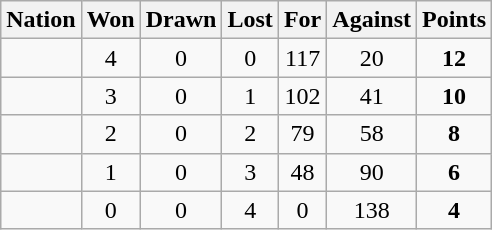<table class="wikitable" style="text-align: center;">
<tr>
<th>Nation</th>
<th>Won</th>
<th>Drawn</th>
<th>Lost</th>
<th>For</th>
<th>Against</th>
<th>Points</th>
</tr>
<tr>
<td align="left"></td>
<td>4</td>
<td>0</td>
<td>0</td>
<td>117</td>
<td>20</td>
<td><strong>12</strong></td>
</tr>
<tr>
<td align="left"></td>
<td>3</td>
<td>0</td>
<td>1</td>
<td>102</td>
<td>41</td>
<td><strong>10</strong></td>
</tr>
<tr>
<td align="left"></td>
<td>2</td>
<td>0</td>
<td>2</td>
<td>79</td>
<td>58</td>
<td><strong>8</strong></td>
</tr>
<tr>
<td align="left"></td>
<td>1</td>
<td>0</td>
<td>3</td>
<td>48</td>
<td>90</td>
<td><strong>6</strong></td>
</tr>
<tr>
<td align="left"></td>
<td>0</td>
<td>0</td>
<td>4</td>
<td>0</td>
<td>138</td>
<td><strong>4</strong></td>
</tr>
</table>
